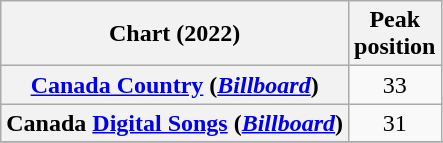<table class="wikitable sortable plainrowheaders" style="text-align:center;">
<tr>
<th>Chart (2022)</th>
<th>Peak <br> position</th>
</tr>
<tr>
<th scope="row"><a href='#'>Canada Country</a> (<em><a href='#'>Billboard</a></em>)</th>
<td>33</td>
</tr>
<tr>
<th scope="row">Canada <a href='#'>Digital Songs</a> (<em><a href='#'>Billboard</a></em>)</th>
<td>31</td>
</tr>
<tr>
</tr>
</table>
